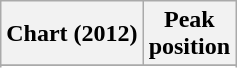<table class="wikitable sortable plainrowheaders">
<tr>
<th scope="col">Chart (2012)</th>
<th scope="col">Peak<br>position</th>
</tr>
<tr>
</tr>
<tr>
</tr>
<tr>
</tr>
<tr>
</tr>
<tr>
</tr>
<tr>
</tr>
<tr>
</tr>
<tr>
</tr>
<tr>
</tr>
<tr>
</tr>
<tr>
</tr>
<tr>
</tr>
<tr>
</tr>
<tr>
</tr>
<tr>
</tr>
<tr>
</tr>
<tr>
</tr>
<tr>
</tr>
<tr>
</tr>
<tr>
</tr>
<tr>
</tr>
</table>
